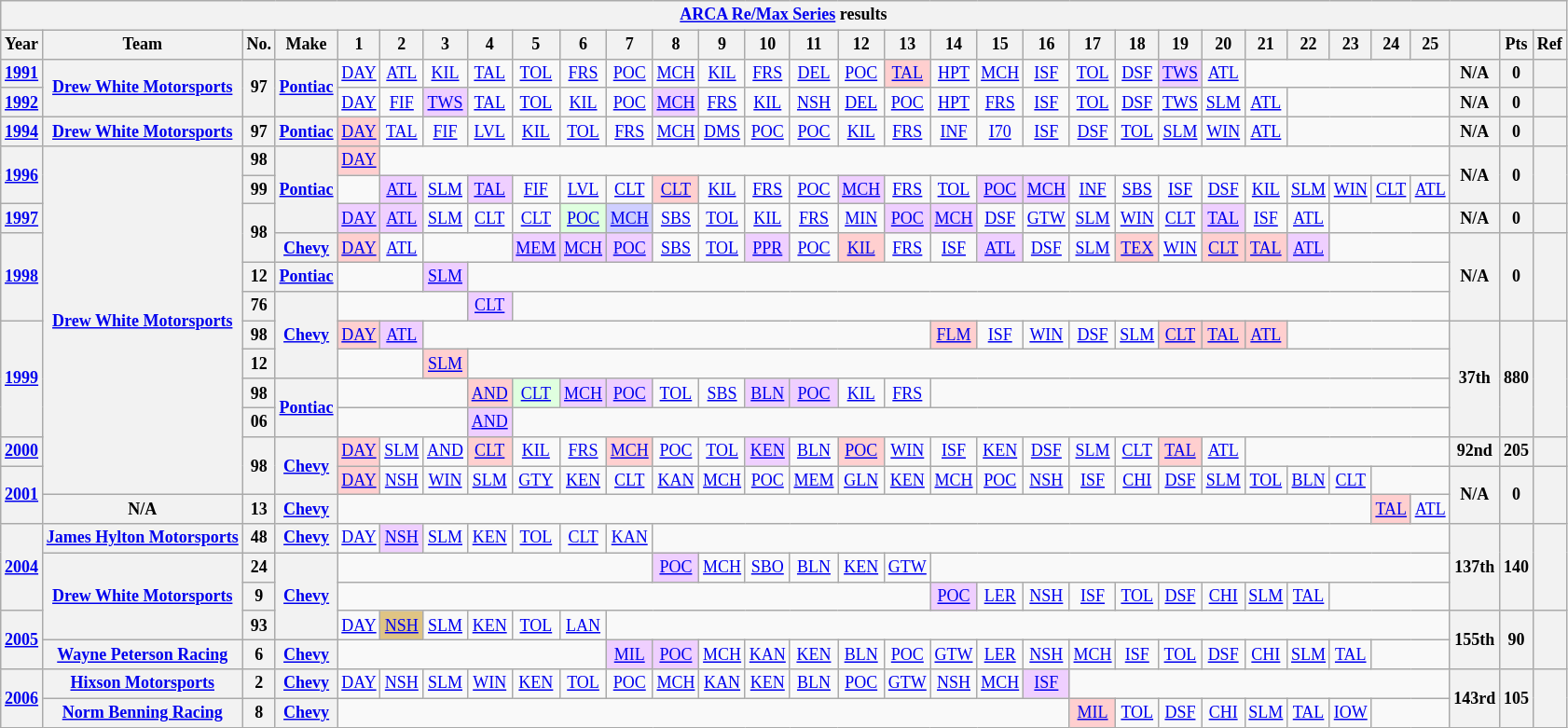<table class="wikitable" style="text-align:center; font-size:75%">
<tr>
<th colspan=48><a href='#'>ARCA Re/Max Series</a> results</th>
</tr>
<tr>
<th>Year</th>
<th>Team</th>
<th>No.</th>
<th>Make</th>
<th>1</th>
<th>2</th>
<th>3</th>
<th>4</th>
<th>5</th>
<th>6</th>
<th>7</th>
<th>8</th>
<th>9</th>
<th>10</th>
<th>11</th>
<th>12</th>
<th>13</th>
<th>14</th>
<th>15</th>
<th>16</th>
<th>17</th>
<th>18</th>
<th>19</th>
<th>20</th>
<th>21</th>
<th>22</th>
<th>23</th>
<th>24</th>
<th>25</th>
<th></th>
<th>Pts</th>
<th>Ref</th>
</tr>
<tr>
<th><a href='#'>1991</a></th>
<th rowspan=2><a href='#'>Drew White Motorsports</a></th>
<th rowspan=2>97</th>
<th rowspan=2><a href='#'>Pontiac</a></th>
<td><a href='#'>DAY</a></td>
<td><a href='#'>ATL</a></td>
<td><a href='#'>KIL</a></td>
<td><a href='#'>TAL</a></td>
<td><a href='#'>TOL</a></td>
<td><a href='#'>FRS</a></td>
<td><a href='#'>POC</a></td>
<td><a href='#'>MCH</a></td>
<td><a href='#'>KIL</a></td>
<td><a href='#'>FRS</a></td>
<td><a href='#'>DEL</a></td>
<td><a href='#'>POC</a></td>
<td style="background:#FFCFCF;"><a href='#'>TAL</a><br></td>
<td><a href='#'>HPT</a></td>
<td><a href='#'>MCH</a></td>
<td><a href='#'>ISF</a></td>
<td><a href='#'>TOL</a></td>
<td><a href='#'>DSF</a></td>
<td style="background:#EFCFFF;"><a href='#'>TWS</a><br></td>
<td><a href='#'>ATL</a></td>
<td colspan=5></td>
<th>N/A</th>
<th>0</th>
<th></th>
</tr>
<tr>
<th><a href='#'>1992</a></th>
<td><a href='#'>DAY</a></td>
<td><a href='#'>FIF</a></td>
<td style="background:#EFCFFF;"><a href='#'>TWS</a><br></td>
<td><a href='#'>TAL</a></td>
<td><a href='#'>TOL</a></td>
<td><a href='#'>KIL</a></td>
<td><a href='#'>POC</a></td>
<td style="background:#EFCFFF;"><a href='#'>MCH</a><br></td>
<td><a href='#'>FRS</a></td>
<td><a href='#'>KIL</a></td>
<td><a href='#'>NSH</a></td>
<td><a href='#'>DEL</a></td>
<td><a href='#'>POC</a></td>
<td><a href='#'>HPT</a></td>
<td><a href='#'>FRS</a></td>
<td><a href='#'>ISF</a></td>
<td><a href='#'>TOL</a></td>
<td><a href='#'>DSF</a></td>
<td><a href='#'>TWS</a></td>
<td><a href='#'>SLM</a></td>
<td><a href='#'>ATL</a></td>
<td colspan=4></td>
<th>N/A</th>
<th>0</th>
<th></th>
</tr>
<tr>
<th><a href='#'>1994</a></th>
<th><a href='#'>Drew White Motorsports</a></th>
<th>97</th>
<th><a href='#'>Pontiac</a></th>
<td style="background:#FFCFCF;"><a href='#'>DAY</a><br></td>
<td><a href='#'>TAL</a></td>
<td><a href='#'>FIF</a></td>
<td><a href='#'>LVL</a></td>
<td><a href='#'>KIL</a></td>
<td><a href='#'>TOL</a></td>
<td><a href='#'>FRS</a></td>
<td><a href='#'>MCH</a></td>
<td><a href='#'>DMS</a></td>
<td><a href='#'>POC</a></td>
<td><a href='#'>POC</a></td>
<td><a href='#'>KIL</a></td>
<td><a href='#'>FRS</a></td>
<td><a href='#'>INF</a></td>
<td><a href='#'>I70</a></td>
<td><a href='#'>ISF</a></td>
<td><a href='#'>DSF</a></td>
<td><a href='#'>TOL</a></td>
<td><a href='#'>SLM</a></td>
<td><a href='#'>WIN</a></td>
<td><a href='#'>ATL</a></td>
<td colspan=4></td>
<th>N/A</th>
<th>0</th>
<th></th>
</tr>
<tr>
<th rowspan=2><a href='#'>1996</a></th>
<th rowspan=12><a href='#'>Drew White Motorsports</a></th>
<th>98</th>
<th rowspan=3><a href='#'>Pontiac</a></th>
<td style="background:#FFCFCF;"><a href='#'>DAY</a><br></td>
<td colspan=24></td>
<th rowspan=2>N/A</th>
<th rowspan=2>0</th>
<th rowspan=2></th>
</tr>
<tr>
<th>99</th>
<td></td>
<td style="background:#EFCFFF;"><a href='#'>ATL</a><br></td>
<td><a href='#'>SLM</a></td>
<td style="background:#EFCFFF;"><a href='#'>TAL</a><br></td>
<td><a href='#'>FIF</a></td>
<td><a href='#'>LVL</a></td>
<td><a href='#'>CLT</a></td>
<td style="background:#FFCFCF;"><a href='#'>CLT</a><br></td>
<td><a href='#'>KIL</a></td>
<td><a href='#'>FRS</a></td>
<td><a href='#'>POC</a></td>
<td style="background:#EFCFFF;"><a href='#'>MCH</a><br></td>
<td><a href='#'>FRS</a></td>
<td><a href='#'>TOL</a></td>
<td style="background:#EFCFFF;"><a href='#'>POC</a><br></td>
<td style="background:#EFCFFF;"><a href='#'>MCH</a><br></td>
<td><a href='#'>INF</a></td>
<td><a href='#'>SBS</a></td>
<td><a href='#'>ISF</a></td>
<td><a href='#'>DSF</a></td>
<td><a href='#'>KIL</a></td>
<td><a href='#'>SLM</a></td>
<td><a href='#'>WIN</a></td>
<td><a href='#'>CLT</a></td>
<td><a href='#'>ATL</a></td>
</tr>
<tr>
<th><a href='#'>1997</a></th>
<th rowspan=2>98</th>
<td style="background:#EFCFFF;"><a href='#'>DAY</a><br></td>
<td style="background:#EFCFFF;"><a href='#'>ATL</a><br></td>
<td><a href='#'>SLM</a></td>
<td><a href='#'>CLT</a></td>
<td><a href='#'>CLT</a></td>
<td style="background:#DFFFDF;"><a href='#'>POC</a><br></td>
<td style="background:#CFCFFF;"><a href='#'>MCH</a><br></td>
<td><a href='#'>SBS</a></td>
<td><a href='#'>TOL</a></td>
<td><a href='#'>KIL</a></td>
<td><a href='#'>FRS</a></td>
<td><a href='#'>MIN</a></td>
<td style="background:#EFCFFF;"><a href='#'>POC</a><br></td>
<td style="background:#EFCFFF;"><a href='#'>MCH</a><br></td>
<td><a href='#'>DSF</a></td>
<td><a href='#'>GTW</a></td>
<td><a href='#'>SLM</a></td>
<td><a href='#'>WIN</a></td>
<td><a href='#'>CLT</a></td>
<td style="background:#EFCFFF;"><a href='#'>TAL</a><br></td>
<td><a href='#'>ISF</a></td>
<td><a href='#'>ATL</a></td>
<td colspan=3></td>
<th>N/A</th>
<th>0</th>
<th></th>
</tr>
<tr>
<th rowspan=3><a href='#'>1998</a></th>
<th><a href='#'>Chevy</a></th>
<td style="background:#FFCFCF;"><a href='#'>DAY</a><br></td>
<td><a href='#'>ATL</a></td>
<td colspan=2></td>
<td style="background:#EFCFFF;"><a href='#'>MEM</a><br></td>
<td style="background:#EFCFFF;"><a href='#'>MCH</a><br></td>
<td style="background:#EFCFFF;"><a href='#'>POC</a><br></td>
<td><a href='#'>SBS</a></td>
<td><a href='#'>TOL</a></td>
<td style="background:#EFCFFF;"><a href='#'>PPR</a><br></td>
<td><a href='#'>POC</a></td>
<td style="background:#FFCFCF;"><a href='#'>KIL</a><br></td>
<td><a href='#'>FRS</a></td>
<td><a href='#'>ISF</a></td>
<td style="background:#EFCFFF;"><a href='#'>ATL</a><br></td>
<td><a href='#'>DSF</a></td>
<td><a href='#'>SLM</a></td>
<td style="background:#FFCFCF;"><a href='#'>TEX</a><br></td>
<td><a href='#'>WIN</a></td>
<td style="background:#FFCFCF;"><a href='#'>CLT</a><br></td>
<td style="background:#FFCFCF;"><a href='#'>TAL</a><br></td>
<td style="background:#EFCFFF;"><a href='#'>ATL</a><br></td>
<td colspan=3></td>
<th rowspan=3>N/A</th>
<th rowspan=3>0</th>
<th rowspan=3></th>
</tr>
<tr>
<th>12</th>
<th><a href='#'>Pontiac</a></th>
<td colspan=2></td>
<td style="background:#EFCFFF;"><a href='#'>SLM</a><br></td>
<td colspan=22></td>
</tr>
<tr>
<th>76</th>
<th rowspan=3><a href='#'>Chevy</a></th>
<td colspan=3></td>
<td style="background:#EFCFFF;"><a href='#'>CLT</a><br></td>
<td colspan=21></td>
</tr>
<tr>
<th rowspan=4><a href='#'>1999</a></th>
<th>98</th>
<td style="background:#FFCFCF;"><a href='#'>DAY</a><br></td>
<td style="background:#EFCFFF;"><a href='#'>ATL</a><br></td>
<td colspan=11></td>
<td style="background:#FFCFCF;"><a href='#'>FLM</a><br></td>
<td><a href='#'>ISF</a></td>
<td><a href='#'>WIN</a></td>
<td><a href='#'>DSF</a></td>
<td><a href='#'>SLM</a></td>
<td style="background:#FFCFCF;"><a href='#'>CLT</a><br></td>
<td style="background:#FFCFCF;"><a href='#'>TAL</a><br></td>
<td style="background:#FFCFCF;"><a href='#'>ATL</a><br></td>
<td colspan=4></td>
<th rowspan=4>37th</th>
<th rowspan=4>880</th>
<th rowspan=4></th>
</tr>
<tr>
<th>12</th>
<td colspan=2></td>
<td style="background:#FFCFCF;"><a href='#'>SLM</a><br></td>
<td colspan=22></td>
</tr>
<tr>
<th>98</th>
<th rowspan=2><a href='#'>Pontiac</a></th>
<td colspan=3></td>
<td style="background:#FFCFCF;"><a href='#'>AND</a><br></td>
<td style="background:#DFFFDF;"><a href='#'>CLT</a><br></td>
<td style="background:#EFCFFF;"><a href='#'>MCH</a><br></td>
<td style="background:#EFCFFF;"><a href='#'>POC</a><br></td>
<td><a href='#'>TOL</a></td>
<td><a href='#'>SBS</a></td>
<td style="background:#EFCFFF;"><a href='#'>BLN</a><br></td>
<td style="background:#EFCFFF;"><a href='#'>POC</a><br></td>
<td><a href='#'>KIL</a></td>
<td><a href='#'>FRS</a></td>
<td colspan=12></td>
</tr>
<tr>
<th>06</th>
<td colspan=3></td>
<td style="background:#EFCFFF;"><a href='#'>AND</a><br></td>
<td colspan=21></td>
</tr>
<tr>
<th><a href='#'>2000</a></th>
<th rowspan=2>98</th>
<th rowspan=2><a href='#'>Chevy</a></th>
<td style="background:#FFCFCF;"><a href='#'>DAY</a><br></td>
<td><a href='#'>SLM</a></td>
<td><a href='#'>AND</a></td>
<td style="background:#FFCFCF;"><a href='#'>CLT</a><br></td>
<td><a href='#'>KIL</a></td>
<td><a href='#'>FRS</a></td>
<td style="background:#FFCFCF;"><a href='#'>MCH</a><br></td>
<td><a href='#'>POC</a></td>
<td><a href='#'>TOL</a></td>
<td style="background:#EFCFFF;"><a href='#'>KEN</a><br></td>
<td><a href='#'>BLN</a></td>
<td style="background:#FFCFCF;"><a href='#'>POC</a><br></td>
<td><a href='#'>WIN</a></td>
<td><a href='#'>ISF</a></td>
<td><a href='#'>KEN</a></td>
<td><a href='#'>DSF</a></td>
<td><a href='#'>SLM</a></td>
<td><a href='#'>CLT</a></td>
<td style="background:#FFCFCF;"><a href='#'>TAL</a><br></td>
<td><a href='#'>ATL</a></td>
<td colspan=5></td>
<th>92nd</th>
<th>205</th>
<th></th>
</tr>
<tr>
<th rowspan=2><a href='#'>2001</a></th>
<td style="background:#FFCFCF;"><a href='#'>DAY</a><br></td>
<td><a href='#'>NSH</a></td>
<td><a href='#'>WIN</a></td>
<td><a href='#'>SLM</a></td>
<td><a href='#'>GTY</a></td>
<td><a href='#'>KEN</a></td>
<td><a href='#'>CLT</a></td>
<td><a href='#'>KAN</a></td>
<td><a href='#'>MCH</a></td>
<td><a href='#'>POC</a></td>
<td><a href='#'>MEM</a></td>
<td><a href='#'>GLN</a></td>
<td><a href='#'>KEN</a></td>
<td><a href='#'>MCH</a></td>
<td><a href='#'>POC</a></td>
<td><a href='#'>NSH</a></td>
<td><a href='#'>ISF</a></td>
<td><a href='#'>CHI</a></td>
<td><a href='#'>DSF</a></td>
<td><a href='#'>SLM</a></td>
<td><a href='#'>TOL</a></td>
<td><a href='#'>BLN</a></td>
<td><a href='#'>CLT</a></td>
<td colspan=2></td>
<th rowspan=2>N/A</th>
<th rowspan=2>0</th>
<th rowspan=2></th>
</tr>
<tr>
<th>N/A</th>
<th>13</th>
<th><a href='#'>Chevy</a></th>
<td colspan=23></td>
<td style="background:#FFCFCF;"><a href='#'>TAL</a><br></td>
<td><a href='#'>ATL</a></td>
</tr>
<tr>
<th rowspan=3><a href='#'>2004</a></th>
<th><a href='#'>James Hylton Motorsports</a></th>
<th>48</th>
<th><a href='#'>Chevy</a></th>
<td><a href='#'>DAY</a></td>
<td style="background:#EFCFFF;"><a href='#'>NSH</a><br></td>
<td><a href='#'>SLM</a></td>
<td><a href='#'>KEN</a></td>
<td><a href='#'>TOL</a></td>
<td><a href='#'>CLT</a></td>
<td><a href='#'>KAN</a></td>
<td colspan=18></td>
<th rowspan=3>137th</th>
<th rowspan=3>140</th>
<th rowspan=3></th>
</tr>
<tr>
<th rowspan=3><a href='#'>Drew White Motorsports</a></th>
<th>24</th>
<th rowspan=3><a href='#'>Chevy</a></th>
<td colspan=7></td>
<td style="background:#EFCFFF;"><a href='#'>POC</a><br></td>
<td><a href='#'>MCH</a></td>
<td><a href='#'>SBO</a></td>
<td><a href='#'>BLN</a></td>
<td><a href='#'>KEN</a></td>
<td><a href='#'>GTW</a></td>
<td colspan=12></td>
</tr>
<tr>
<th>9</th>
<td colspan=13></td>
<td style="background:#EFCFFF;"><a href='#'>POC</a><br></td>
<td><a href='#'>LER</a></td>
<td><a href='#'>NSH</a></td>
<td><a href='#'>ISF</a></td>
<td><a href='#'>TOL</a></td>
<td><a href='#'>DSF</a></td>
<td><a href='#'>CHI</a></td>
<td><a href='#'>SLM</a></td>
<td><a href='#'>TAL</a></td>
<td colspan=3></td>
</tr>
<tr>
<th rowspan=2><a href='#'>2005</a></th>
<th>93</th>
<td><a href='#'>DAY</a></td>
<td style="background:#DFC484;"><a href='#'>NSH</a><br></td>
<td><a href='#'>SLM</a></td>
<td><a href='#'>KEN</a></td>
<td><a href='#'>TOL</a></td>
<td><a href='#'>LAN</a></td>
<td colspan=19></td>
<th rowspan=2>155th</th>
<th rowspan=2>90</th>
<th rowspan=2></th>
</tr>
<tr>
<th><a href='#'>Wayne Peterson Racing</a></th>
<th>6</th>
<th><a href='#'>Chevy</a></th>
<td colspan=6></td>
<td style="background:#EFCFFF;"><a href='#'>MIL</a><br></td>
<td style="background:#EFCFFF;"><a href='#'>POC</a><br></td>
<td><a href='#'>MCH</a></td>
<td><a href='#'>KAN</a></td>
<td><a href='#'>KEN</a></td>
<td><a href='#'>BLN</a></td>
<td><a href='#'>POC</a></td>
<td><a href='#'>GTW</a></td>
<td><a href='#'>LER</a></td>
<td><a href='#'>NSH</a></td>
<td><a href='#'>MCH</a></td>
<td><a href='#'>ISF</a></td>
<td><a href='#'>TOL</a></td>
<td><a href='#'>DSF</a></td>
<td><a href='#'>CHI</a></td>
<td><a href='#'>SLM</a></td>
<td><a href='#'>TAL</a></td>
<td colspan=2></td>
</tr>
<tr>
<th rowspan=2><a href='#'>2006</a></th>
<th><a href='#'>Hixson Motorsports</a></th>
<th>2</th>
<th><a href='#'>Chevy</a></th>
<td><a href='#'>DAY</a></td>
<td><a href='#'>NSH</a></td>
<td><a href='#'>SLM</a></td>
<td><a href='#'>WIN</a></td>
<td><a href='#'>KEN</a></td>
<td><a href='#'>TOL</a></td>
<td><a href='#'>POC</a></td>
<td><a href='#'>MCH</a></td>
<td><a href='#'>KAN</a></td>
<td><a href='#'>KEN</a></td>
<td><a href='#'>BLN</a></td>
<td><a href='#'>POC</a></td>
<td><a href='#'>GTW</a></td>
<td><a href='#'>NSH</a></td>
<td><a href='#'>MCH</a></td>
<td style="background:#EFCFFF;"><a href='#'>ISF</a><br></td>
<td colspan=9></td>
<th rowspan=2>143rd</th>
<th rowspan=2>105</th>
<th rowspan=2></th>
</tr>
<tr>
<th><a href='#'>Norm Benning Racing</a></th>
<th>8</th>
<th><a href='#'>Chevy</a></th>
<td colspan=16></td>
<td style="background:#FFCFCF;"><a href='#'>MIL</a><br></td>
<td><a href='#'>TOL</a></td>
<td><a href='#'>DSF</a></td>
<td><a href='#'>CHI</a></td>
<td><a href='#'>SLM</a></td>
<td><a href='#'>TAL</a></td>
<td><a href='#'>IOW</a></td>
<td colspan=2></td>
</tr>
</table>
